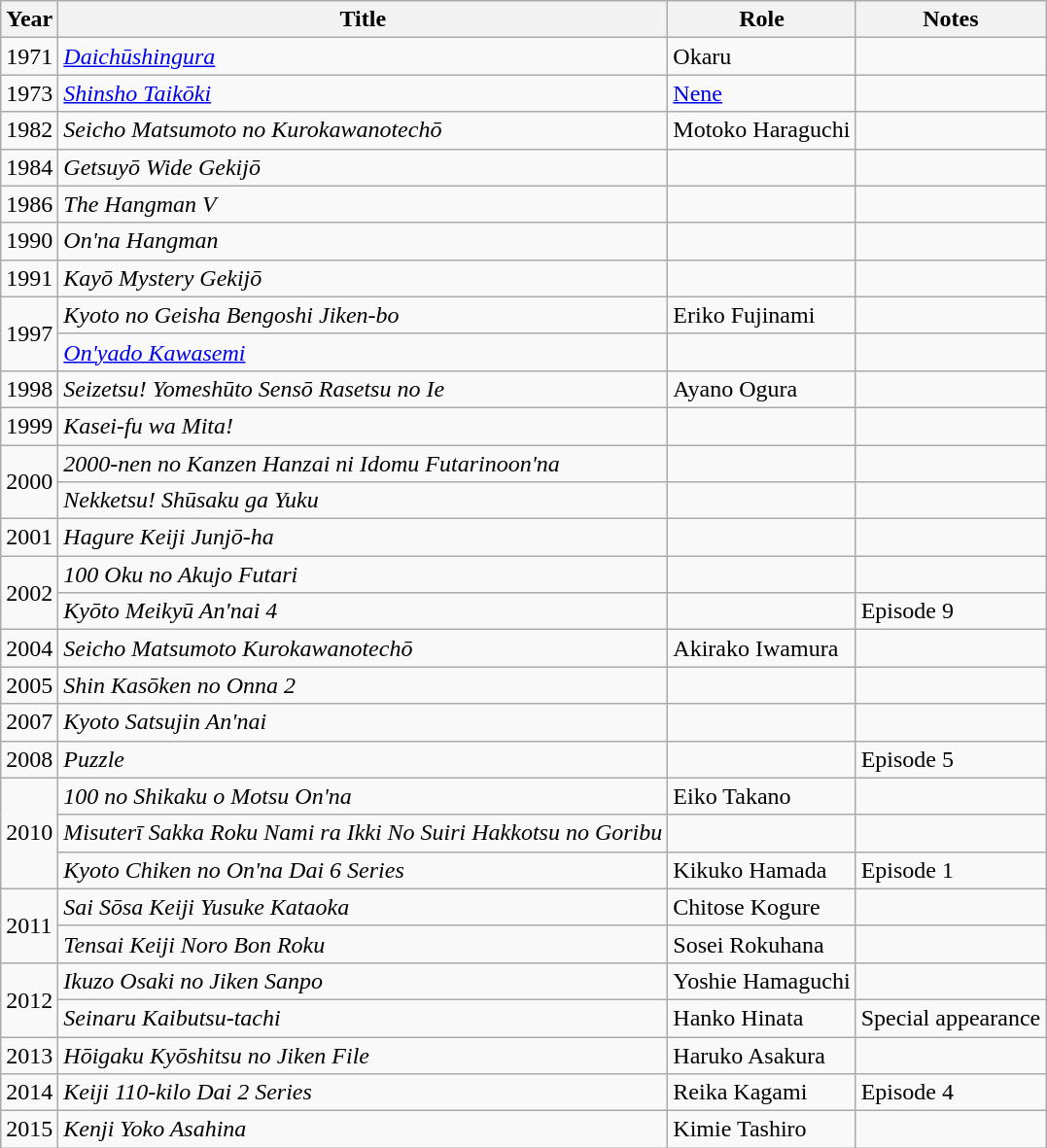<table class="wikitable">
<tr>
<th>Year</th>
<th>Title</th>
<th>Role</th>
<th>Notes</th>
</tr>
<tr>
<td>1971</td>
<td><em><a href='#'>Daichūshingura</a></em></td>
<td>Okaru</td>
<td></td>
</tr>
<tr>
<td>1973</td>
<td><em><a href='#'>Shinsho Taikōki</a></em></td>
<td><a href='#'>Nene</a></td>
<td></td>
</tr>
<tr>
<td>1982</td>
<td><em>Seicho Matsumoto no Kurokawanotechō</em></td>
<td>Motoko Haraguchi</td>
<td></td>
</tr>
<tr>
<td>1984</td>
<td><em>Getsuyō Wide Gekijō</em></td>
<td></td>
<td></td>
</tr>
<tr>
<td>1986</td>
<td><em>The Hangman V</em></td>
<td></td>
<td></td>
</tr>
<tr>
<td>1990</td>
<td><em>On'na Hangman</em></td>
<td></td>
<td></td>
</tr>
<tr>
<td>1991</td>
<td><em>Kayō Mystery Gekijō</em></td>
<td></td>
<td></td>
</tr>
<tr>
<td rowspan="2">1997</td>
<td><em>Kyoto no Geisha Bengoshi Jiken-bo</em></td>
<td>Eriko Fujinami</td>
<td></td>
</tr>
<tr>
<td><em><a href='#'>On'yado Kawasemi</a></em></td>
<td></td>
<td></td>
</tr>
<tr>
<td>1998</td>
<td><em>Seizetsu! Yomeshūto Sensō Rasetsu no Ie</em></td>
<td>Ayano Ogura</td>
<td></td>
</tr>
<tr>
<td>1999</td>
<td><em>Kasei-fu wa Mita!</em></td>
<td></td>
<td></td>
</tr>
<tr>
<td rowspan="2">2000</td>
<td><em>2000-nen no Kanzen Hanzai ni Idomu Futarinoon'na</em></td>
<td></td>
<td></td>
</tr>
<tr>
<td><em>Nekketsu! Shūsaku ga Yuku</em></td>
<td></td>
<td></td>
</tr>
<tr>
<td>2001</td>
<td><em>Hagure Keiji Junjō-ha</em></td>
<td></td>
<td></td>
</tr>
<tr>
<td rowspan="2">2002</td>
<td><em>100 Oku no Akujo Futari</em></td>
<td></td>
<td></td>
</tr>
<tr>
<td><em>Kyōto Meikyū An'nai 4</em></td>
<td></td>
<td>Episode 9</td>
</tr>
<tr>
<td>2004</td>
<td><em>Seicho Matsumoto Kurokawanotechō</em></td>
<td>Akirako Iwamura</td>
<td></td>
</tr>
<tr>
<td>2005</td>
<td><em>Shin Kasōken no Onna 2</em></td>
<td></td>
<td></td>
</tr>
<tr>
<td>2007</td>
<td><em>Kyoto Satsujin An'nai</em></td>
<td></td>
<td></td>
</tr>
<tr>
<td>2008</td>
<td><em>Puzzle</em></td>
<td></td>
<td>Episode 5</td>
</tr>
<tr>
<td rowspan="3">2010</td>
<td><em>100 no Shikaku o Motsu On'na</em></td>
<td>Eiko Takano</td>
<td></td>
</tr>
<tr>
<td><em>Misuterī Sakka Roku Nami ra Ikki No Suiri Hakkotsu no Goribu</em></td>
<td></td>
<td></td>
</tr>
<tr>
<td><em>Kyoto Chiken no On'na Dai 6 Series</em></td>
<td>Kikuko Hamada</td>
<td>Episode 1</td>
</tr>
<tr>
<td rowspan="2">2011</td>
<td><em>Sai Sōsa Keiji Yusuke Kataoka</em></td>
<td>Chitose Kogure</td>
<td></td>
</tr>
<tr>
<td><em>Tensai Keiji Noro Bon Roku</em></td>
<td>Sosei Rokuhana</td>
<td></td>
</tr>
<tr>
<td rowspan="2">2012</td>
<td><em>Ikuzo Osaki no Jiken Sanpo</em></td>
<td>Yoshie Hamaguchi</td>
<td></td>
</tr>
<tr>
<td><em>Seinaru Kaibutsu-tachi</em></td>
<td>Hanko Hinata</td>
<td>Special appearance</td>
</tr>
<tr>
<td>2013</td>
<td><em>Hōigaku Kyōshitsu no Jiken File</em></td>
<td>Haruko Asakura</td>
<td></td>
</tr>
<tr>
<td>2014</td>
<td><em>Keiji 110-kilo Dai 2 Series</em></td>
<td>Reika Kagami</td>
<td>Episode 4</td>
</tr>
<tr>
<td>2015</td>
<td><em>Kenji Yoko Asahina</em></td>
<td>Kimie Tashiro</td>
<td></td>
</tr>
</table>
